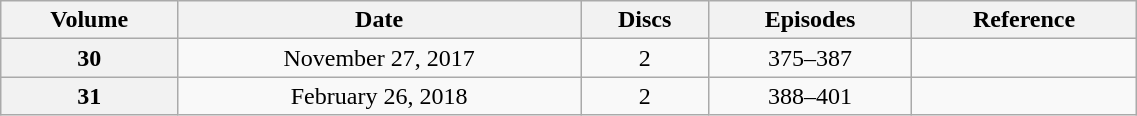<table class="wikitable" style="text-align: center; width: 60%;">
<tr>
<th scope="col" 175px;>Volume</th>
<th scope="col" 125px;>Date</th>
<th scope="col">Discs</th>
<th scope="col">Episodes</th>
<th scope="col">Reference</th>
</tr>
<tr>
<th scope="row">30</th>
<td>November 27, 2017</td>
<td>2</td>
<td>375–387</td>
<td></td>
</tr>
<tr>
<th scope="row">31</th>
<td>February 26, 2018</td>
<td>2</td>
<td>388–401</td>
<td></td>
</tr>
</table>
